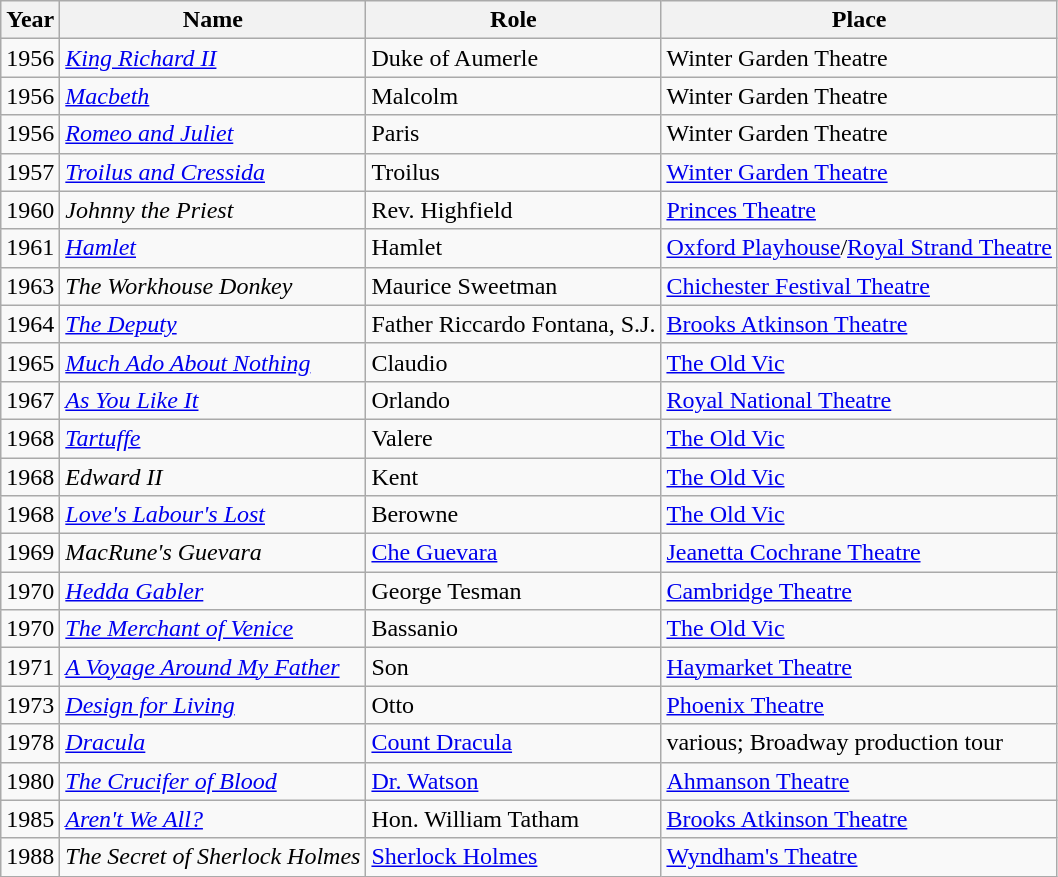<table class="wikitable">
<tr>
<th>Year</th>
<th>Name</th>
<th>Role</th>
<th>Place</th>
</tr>
<tr>
<td>1956</td>
<td><em><a href='#'>King Richard II</a></em></td>
<td>Duke of Aumerle </td>
<td>Winter Garden Theatre</td>
</tr>
<tr>
<td>1956</td>
<td><em><a href='#'>Macbeth</a></em></td>
<td>Malcolm </td>
<td>Winter Garden Theatre</td>
</tr>
<tr>
<td>1956</td>
<td><em><a href='#'>Romeo and Juliet</a></em></td>
<td>Paris </td>
<td>Winter Garden Theatre</td>
</tr>
<tr>
<td>1957</td>
<td><em><a href='#'>Troilus and Cressida</a></em></td>
<td>Troilus </td>
<td><a href='#'>Winter Garden Theatre</a></td>
</tr>
<tr>
<td>1960</td>
<td><em>Johnny the Priest</em></td>
<td>Rev. Highfield</td>
<td><a href='#'>Princes Theatre</a></td>
</tr>
<tr>
<td>1961</td>
<td><em><a href='#'>Hamlet</a></em></td>
<td>Hamlet</td>
<td><a href='#'>Oxford Playhouse</a>/<a href='#'>Royal Strand Theatre</a></td>
</tr>
<tr>
<td>1963</td>
<td><em>The Workhouse Donkey</em></td>
<td>Maurice Sweetman</td>
<td><a href='#'>Chichester Festival Theatre</a></td>
</tr>
<tr>
<td>1964</td>
<td><em><a href='#'>The Deputy</a></em></td>
<td>Father Riccardo Fontana, S.J. </td>
<td><a href='#'>Brooks Atkinson Theatre</a></td>
</tr>
<tr>
<td>1965</td>
<td><em><a href='#'>Much Ado About Nothing</a></em></td>
<td>Claudio</td>
<td><a href='#'>The Old Vic</a></td>
</tr>
<tr>
<td>1967</td>
<td><em><a href='#'>As You Like It</a></em></td>
<td>Orlando </td>
<td><a href='#'>Royal National Theatre</a></td>
</tr>
<tr>
<td>1968</td>
<td><em><a href='#'>Tartuffe</a></em></td>
<td>Valere</td>
<td><a href='#'>The Old Vic</a></td>
</tr>
<tr>
<td>1968</td>
<td><em>Edward II</em></td>
<td>Kent</td>
<td><a href='#'>The Old Vic</a></td>
</tr>
<tr>
<td>1968</td>
<td><em><a href='#'>Love's Labour's Lost</a></em></td>
<td>Berowne</td>
<td><a href='#'>The Old Vic</a></td>
</tr>
<tr>
<td>1969</td>
<td><em>MacRune's Guevara</em></td>
<td><a href='#'>Che Guevara</a></td>
<td><a href='#'>Jeanetta Cochrane Theatre</a></td>
</tr>
<tr>
<td>1970</td>
<td><em><a href='#'>Hedda Gabler</a></em></td>
<td>George Tesman</td>
<td><a href='#'>Cambridge Theatre</a></td>
</tr>
<tr>
<td>1970</td>
<td><em><a href='#'>The Merchant of Venice</a></em></td>
<td>Bassanio</td>
<td><a href='#'>The Old Vic</a></td>
</tr>
<tr>
<td>1971</td>
<td><em><a href='#'>A Voyage Around My Father</a></em></td>
<td>Son</td>
<td><a href='#'>Haymarket Theatre</a></td>
</tr>
<tr>
<td>1973</td>
<td><em><a href='#'>Design for Living</a></em></td>
<td>Otto</td>
<td><a href='#'>Phoenix Theatre</a></td>
</tr>
<tr>
<td>1978</td>
<td><em><a href='#'>Dracula</a></em></td>
<td><a href='#'>Count Dracula</a></td>
<td>various; Broadway production tour</td>
</tr>
<tr>
<td>1980</td>
<td><em><a href='#'>The Crucifer of Blood</a></em></td>
<td><a href='#'>Dr. Watson</a> </td>
<td><a href='#'>Ahmanson Theatre</a></td>
</tr>
<tr>
<td>1985</td>
<td><em><a href='#'>Aren't We All?</a></em></td>
<td>Hon. William Tatham </td>
<td><a href='#'>Brooks Atkinson Theatre</a></td>
</tr>
<tr>
<td>1988</td>
<td><em>The Secret of Sherlock Holmes</em></td>
<td><a href='#'>Sherlock Holmes</a> </td>
<td><a href='#'>Wyndham's Theatre</a></td>
</tr>
</table>
